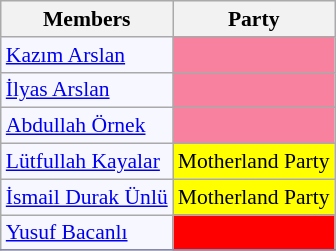<table class=wikitable style="border:1px solid #8888aa; background-color:#f7f8ff; padding:0px; font-size:90%;">
<tr>
<th>Members</th>
<th>Party</th>
</tr>
<tr>
<td><a href='#'>Kazım Arslan</a></td>
<td style="background: #F7819F"></td>
</tr>
<tr>
<td><a href='#'>İlyas Arslan</a></td>
<td style="background: #F7819F"></td>
</tr>
<tr>
<td><a href='#'>Abdullah Örnek</a></td>
<td style="background: #F7819F"></td>
</tr>
<tr>
<td><a href='#'>Lütfullah Kayalar</a></td>
<td style="background: #ffff00">Motherland Party</td>
</tr>
<tr>
<td><a href='#'>İsmail Durak Ünlü</a></td>
<td style="background: #ffff00">Motherland Party</td>
</tr>
<tr>
<td><a href='#'>Yusuf Bacanlı</a></td>
<td style="background: #ff0000"></td>
</tr>
<tr>
</tr>
</table>
